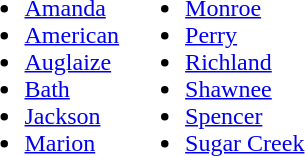<table>
<tr ---- valign="top">
<td><br><ul><li><a href='#'>Amanda</a></li><li><a href='#'>American</a></li><li><a href='#'>Auglaize</a></li><li><a href='#'>Bath</a></li><li><a href='#'>Jackson</a></li><li><a href='#'>Marion</a></li></ul></td>
<td><br><ul><li><a href='#'>Monroe</a></li><li><a href='#'>Perry</a></li><li><a href='#'>Richland</a></li><li><a href='#'>Shawnee</a></li><li><a href='#'>Spencer</a></li><li><a href='#'>Sugar Creek</a></li></ul></td>
</tr>
</table>
